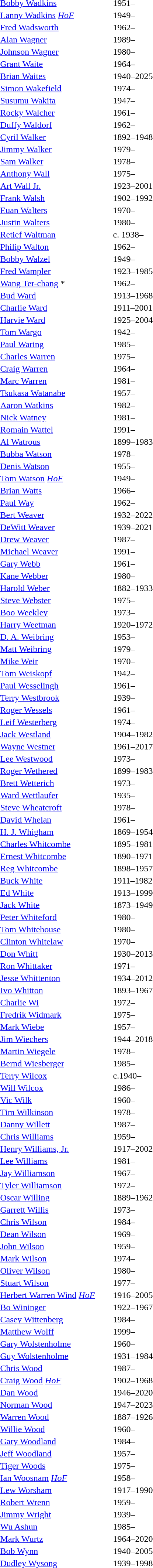<table>
<tr>
<td style="width:200px"> <a href='#'>Bobby Wadkins</a></td>
<td>1951–</td>
</tr>
<tr>
<td> <a href='#'>Lanny Wadkins</a> <em><a href='#'><span>HoF</span></a></em></td>
<td>1949–</td>
</tr>
<tr>
<td> <a href='#'>Fred Wadsworth</a></td>
<td>1962–</td>
</tr>
<tr>
<td> <a href='#'>Alan Wagner</a></td>
<td>1989–</td>
</tr>
<tr>
<td> <a href='#'>Johnson Wagner</a></td>
<td>1980–</td>
</tr>
<tr>
<td> <a href='#'>Grant Waite</a></td>
<td>1964–</td>
</tr>
<tr>
<td> <a href='#'>Brian Waites</a></td>
<td>1940–2025</td>
</tr>
<tr>
<td> <a href='#'>Simon Wakefield</a></td>
<td>1974–</td>
</tr>
<tr>
<td> <a href='#'>Susumu Wakita</a></td>
<td>1947–</td>
</tr>
<tr>
<td> <a href='#'>Rocky Walcher</a></td>
<td>1961–</td>
</tr>
<tr>
<td> <a href='#'>Duffy Waldorf</a></td>
<td>1962–</td>
</tr>
<tr>
<td>  <a href='#'>Cyril Walker</a></td>
<td>1892–1948</td>
</tr>
<tr>
<td> <a href='#'>Jimmy Walker</a></td>
<td>1979–</td>
</tr>
<tr>
<td> <a href='#'>Sam Walker</a></td>
<td>1978–</td>
</tr>
<tr>
<td> <a href='#'>Anthony Wall</a></td>
<td>1975–</td>
</tr>
<tr>
<td> <a href='#'>Art Wall Jr.</a></td>
<td>1923–2001</td>
</tr>
<tr>
<td> <a href='#'>Frank Walsh</a></td>
<td>1902–1992</td>
</tr>
<tr>
<td> <a href='#'>Euan Walters</a></td>
<td>1970–</td>
</tr>
<tr>
<td> <a href='#'>Justin Walters</a></td>
<td>1980–</td>
</tr>
<tr>
<td> <a href='#'>Retief Waltman</a></td>
<td>c. 1938–</td>
</tr>
<tr>
<td> <a href='#'>Philip Walton</a></td>
<td>1962–</td>
</tr>
<tr>
<td> <a href='#'>Bobby Walzel</a></td>
<td>1949–</td>
</tr>
<tr>
<td> <a href='#'>Fred Wampler</a></td>
<td>1923–1985</td>
</tr>
<tr>
<td> <a href='#'>Wang Ter-chang</a> *</td>
<td>1962–</td>
</tr>
<tr>
<td> <a href='#'>Bud Ward</a></td>
<td>1913–1968</td>
</tr>
<tr>
<td> <a href='#'>Charlie Ward</a></td>
<td>1911–2001</td>
</tr>
<tr>
<td> <a href='#'>Harvie Ward</a></td>
<td>1925–2004</td>
</tr>
<tr>
<td> <a href='#'>Tom Wargo</a></td>
<td>1942–</td>
</tr>
<tr>
<td> <a href='#'>Paul Waring</a></td>
<td>1985–</td>
</tr>
<tr>
<td> <a href='#'>Charles Warren</a></td>
<td>1975–</td>
</tr>
<tr>
<td> <a href='#'>Craig Warren</a></td>
<td>1964–</td>
</tr>
<tr>
<td> <a href='#'>Marc Warren</a></td>
<td>1981–</td>
</tr>
<tr>
<td> <a href='#'>Tsukasa Watanabe</a></td>
<td>1957–</td>
</tr>
<tr>
<td> <a href='#'>Aaron Watkins</a></td>
<td>1982–</td>
</tr>
<tr>
<td> <a href='#'>Nick Watney</a></td>
<td>1981–</td>
</tr>
<tr>
<td> <a href='#'>Romain Wattel</a></td>
<td>1991–</td>
</tr>
<tr>
<td> <a href='#'>Al Watrous</a></td>
<td>1899–1983</td>
</tr>
<tr>
<td> <a href='#'>Bubba Watson</a></td>
<td>1978–</td>
</tr>
<tr>
<td> <a href='#'>Denis Watson</a></td>
<td>1955–</td>
</tr>
<tr>
<td> <a href='#'>Tom Watson</a> <em><a href='#'><span>HoF</span></a></em></td>
<td>1949–</td>
</tr>
<tr>
<td> <a href='#'>Brian Watts</a></td>
<td>1966–</td>
</tr>
<tr>
<td> <a href='#'>Paul Way</a></td>
<td>1962–</td>
</tr>
<tr>
<td> <a href='#'>Bert Weaver</a></td>
<td>1932–2022</td>
</tr>
<tr>
<td> <a href='#'>DeWitt Weaver</a></td>
<td>1939–2021</td>
</tr>
<tr>
<td> <a href='#'>Drew Weaver</a></td>
<td>1987–</td>
</tr>
<tr>
<td> <a href='#'>Michael Weaver</a></td>
<td>1991–</td>
</tr>
<tr>
<td> <a href='#'>Gary Webb</a></td>
<td>1961–</td>
</tr>
<tr>
<td> <a href='#'>Kane Webber</a></td>
<td>1980–</td>
</tr>
<tr>
<td> <a href='#'>Harold Weber</a></td>
<td>1882–1933</td>
</tr>
<tr>
<td> <a href='#'>Steve Webster</a></td>
<td>1975–</td>
</tr>
<tr>
<td> <a href='#'>Boo Weekley</a></td>
<td>1973–</td>
</tr>
<tr>
<td> <a href='#'>Harry Weetman</a></td>
<td>1920–1972</td>
</tr>
<tr>
<td> <a href='#'>D. A. Weibring</a></td>
<td>1953–</td>
</tr>
<tr>
<td> <a href='#'>Matt Weibring</a></td>
<td>1979–</td>
</tr>
<tr>
<td> <a href='#'>Mike Weir</a></td>
<td>1970–</td>
</tr>
<tr>
<td> <a href='#'>Tom Weiskopf</a></td>
<td>1942–</td>
</tr>
<tr>
<td> <a href='#'>Paul Wesselingh</a></td>
<td>1961–</td>
</tr>
<tr>
<td> <a href='#'>Terry Westbrook</a></td>
<td>1939–</td>
</tr>
<tr>
<td> <a href='#'>Roger Wessels</a></td>
<td>1961–</td>
</tr>
<tr>
<td> <a href='#'>Leif Westerberg</a></td>
<td>1974–</td>
</tr>
<tr>
<td> <a href='#'>Jack Westland</a></td>
<td>1904–1982</td>
</tr>
<tr>
<td> <a href='#'>Wayne Westner</a></td>
<td>1961–2017</td>
</tr>
<tr>
<td> <a href='#'>Lee Westwood</a></td>
<td>1973–</td>
</tr>
<tr>
<td> <a href='#'>Roger Wethered</a></td>
<td>1899–1983</td>
</tr>
<tr>
<td> <a href='#'>Brett Wetterich</a></td>
<td>1973–</td>
</tr>
<tr>
<td> <a href='#'>Ward Wettlaufer</a></td>
<td>1935–</td>
</tr>
<tr>
<td> <a href='#'>Steve Wheatcroft</a></td>
<td>1978–</td>
</tr>
<tr>
<td> <a href='#'>David Whelan</a></td>
<td>1961–</td>
</tr>
<tr>
<td> <a href='#'>H. J. Whigham</a></td>
<td>1869–1954</td>
</tr>
<tr>
<td> <a href='#'>Charles Whitcombe</a></td>
<td>1895–1981</td>
</tr>
<tr>
<td> <a href='#'>Ernest Whitcombe</a></td>
<td>1890–1971</td>
</tr>
<tr>
<td> <a href='#'>Reg Whitcombe</a></td>
<td>1898–1957</td>
</tr>
<tr>
<td> <a href='#'>Buck White</a></td>
<td>1911–1982</td>
</tr>
<tr>
<td> <a href='#'>Ed White</a></td>
<td>1913–1999</td>
</tr>
<tr>
<td> <a href='#'>Jack White</a></td>
<td>1873–1949</td>
</tr>
<tr>
<td> <a href='#'>Peter Whiteford</a></td>
<td>1980–</td>
</tr>
<tr>
<td> <a href='#'>Tom Whitehouse</a></td>
<td>1980–</td>
</tr>
<tr>
<td> <a href='#'>Clinton Whitelaw</a></td>
<td>1970–</td>
</tr>
<tr>
<td> <a href='#'>Don Whitt</a></td>
<td>1930–2013</td>
</tr>
<tr>
<td> <a href='#'>Ron Whittaker</a></td>
<td>1971–</td>
</tr>
<tr>
<td> <a href='#'>Jesse Whittenton</a></td>
<td>1934–2012</td>
</tr>
<tr>
<td> <a href='#'>Ivo Whitton</a></td>
<td>1893–1967</td>
</tr>
<tr>
<td> <a href='#'>Charlie Wi</a></td>
<td>1972–</td>
</tr>
<tr>
<td> <a href='#'>Fredrik Widmark</a></td>
<td>1975–</td>
</tr>
<tr>
<td> <a href='#'>Mark Wiebe</a></td>
<td>1957–</td>
</tr>
<tr>
<td> <a href='#'>Jim Wiechers</a></td>
<td>1944–2018</td>
</tr>
<tr>
<td> <a href='#'>Martin Wiegele</a></td>
<td>1978–</td>
</tr>
<tr>
<td> <a href='#'>Bernd Wiesberger</a></td>
<td>1985–</td>
</tr>
<tr>
<td> <a href='#'>Terry Wilcox</a></td>
<td>c.1940–</td>
</tr>
<tr>
<td> <a href='#'>Will Wilcox</a></td>
<td>1986–</td>
</tr>
<tr>
<td> <a href='#'>Vic Wilk</a></td>
<td>1960–</td>
</tr>
<tr>
<td> <a href='#'>Tim Wilkinson</a></td>
<td>1978–</td>
</tr>
<tr>
<td> <a href='#'>Danny Willett</a></td>
<td>1987–</td>
</tr>
<tr>
<td>  <a href='#'>Chris Williams</a></td>
<td>1959–</td>
</tr>
<tr>
<td> <a href='#'>Henry Williams, Jr.</a></td>
<td>1917–2002</td>
</tr>
<tr>
<td> <a href='#'>Lee Williams</a></td>
<td>1981–</td>
</tr>
<tr>
<td> <a href='#'>Jay Williamson</a></td>
<td>1967–</td>
</tr>
<tr>
<td> <a href='#'>Tyler Williamson</a></td>
<td>1972–</td>
</tr>
<tr>
<td> <a href='#'>Oscar Willing</a></td>
<td>1889–1962</td>
</tr>
<tr>
<td> <a href='#'>Garrett Willis</a></td>
<td>1973–</td>
</tr>
<tr>
<td> <a href='#'>Chris Wilson</a></td>
<td>1984–</td>
</tr>
<tr>
<td> <a href='#'>Dean Wilson</a></td>
<td>1969–</td>
</tr>
<tr>
<td> <a href='#'>John Wilson</a></td>
<td>1959–</td>
</tr>
<tr>
<td> <a href='#'>Mark Wilson</a></td>
<td>1974–</td>
</tr>
<tr>
<td> <a href='#'>Oliver Wilson</a></td>
<td>1980–</td>
</tr>
<tr>
<td> <a href='#'>Stuart Wilson</a></td>
<td>1977–</td>
</tr>
<tr>
<td> <a href='#'>Herbert Warren Wind</a> <em><a href='#'><span>HoF</span></a></em></td>
<td>1916–2005</td>
</tr>
<tr>
<td> <a href='#'>Bo Wininger</a></td>
<td>1922–1967</td>
</tr>
<tr>
<td> <a href='#'>Casey Wittenberg</a></td>
<td>1984–</td>
</tr>
<tr>
<td> <a href='#'>Matthew Wolff</a></td>
<td>1999–</td>
</tr>
<tr>
<td> <a href='#'>Gary Wolstenholme</a></td>
<td>1960–</td>
</tr>
<tr>
<td> <a href='#'>Guy Wolstenholme</a></td>
<td>1931–1984</td>
</tr>
<tr>
<td> <a href='#'>Chris Wood</a></td>
<td>1987–</td>
</tr>
<tr>
<td> <a href='#'>Craig Wood</a> <em><a href='#'><span>HoF</span></a></em></td>
<td>1902–1968</td>
</tr>
<tr>
<td> <a href='#'>Dan Wood</a></td>
<td>1946–2020</td>
</tr>
<tr>
<td> <a href='#'>Norman Wood</a></td>
<td>1947–2023</td>
</tr>
<tr>
<td> <a href='#'>Warren Wood</a></td>
<td>1887–1926</td>
</tr>
<tr>
<td> <a href='#'>Willie Wood</a></td>
<td>1960–</td>
</tr>
<tr>
<td> <a href='#'>Gary Woodland</a></td>
<td>1984–</td>
</tr>
<tr>
<td> <a href='#'>Jeff Woodland</a></td>
<td>1957–</td>
</tr>
<tr>
<td> <a href='#'>Tiger Woods</a></td>
<td>1975–</td>
</tr>
<tr>
<td> <a href='#'>Ian Woosnam</a> <em><a href='#'><span>HoF</span></a></em></td>
<td>1958–</td>
</tr>
<tr>
<td> <a href='#'>Lew Worsham</a></td>
<td>1917–1990</td>
</tr>
<tr>
<td> <a href='#'>Robert Wrenn</a></td>
<td>1959–</td>
</tr>
<tr>
<td> <a href='#'>Jimmy Wright</a></td>
<td>1939–</td>
</tr>
<tr>
<td> <a href='#'>Wu Ashun</a></td>
<td>1985–</td>
</tr>
<tr>
<td> <a href='#'>Mark Wurtz</a></td>
<td>1964–2020</td>
</tr>
<tr>
<td> <a href='#'>Bob Wynn</a></td>
<td>1940–2005</td>
</tr>
<tr>
<td> <a href='#'>Dudley Wysong</a></td>
<td>1939–1998</td>
</tr>
</table>
